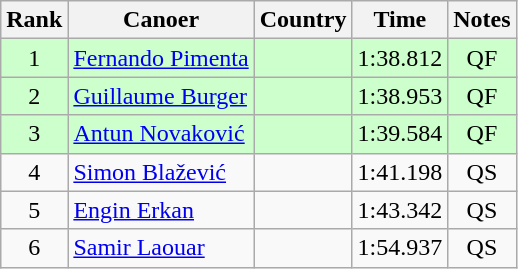<table class="wikitable" style="text-align:center;">
<tr>
<th>Rank</th>
<th>Canoer</th>
<th>Country</th>
<th>Time</th>
<th>Notes</th>
</tr>
<tr bgcolor=ccffcc>
<td>1</td>
<td align="left"><a href='#'>Fernando Pimenta</a></td>
<td align="left"></td>
<td>1:38.812</td>
<td>QF</td>
</tr>
<tr bgcolor=ccffcc>
<td>2</td>
<td align="left"><a href='#'>Guillaume Burger</a></td>
<td align="left"></td>
<td>1:38.953</td>
<td>QF</td>
</tr>
<tr bgcolor=ccffcc>
<td>3</td>
<td align="left"><a href='#'>Antun Novaković</a></td>
<td align="left"></td>
<td>1:39.584</td>
<td>QF</td>
</tr>
<tr>
<td>4</td>
<td align="left"><a href='#'>Simon Blažević</a></td>
<td align="left"></td>
<td>1:41.198</td>
<td>QS</td>
</tr>
<tr>
<td>5</td>
<td align="left"><a href='#'>Engin Erkan</a></td>
<td align="left"></td>
<td>1:43.342</td>
<td>QS</td>
</tr>
<tr>
<td>6</td>
<td align="left"><a href='#'>Samir Laouar</a></td>
<td align="left"></td>
<td>1:54.937</td>
<td>QS</td>
</tr>
</table>
